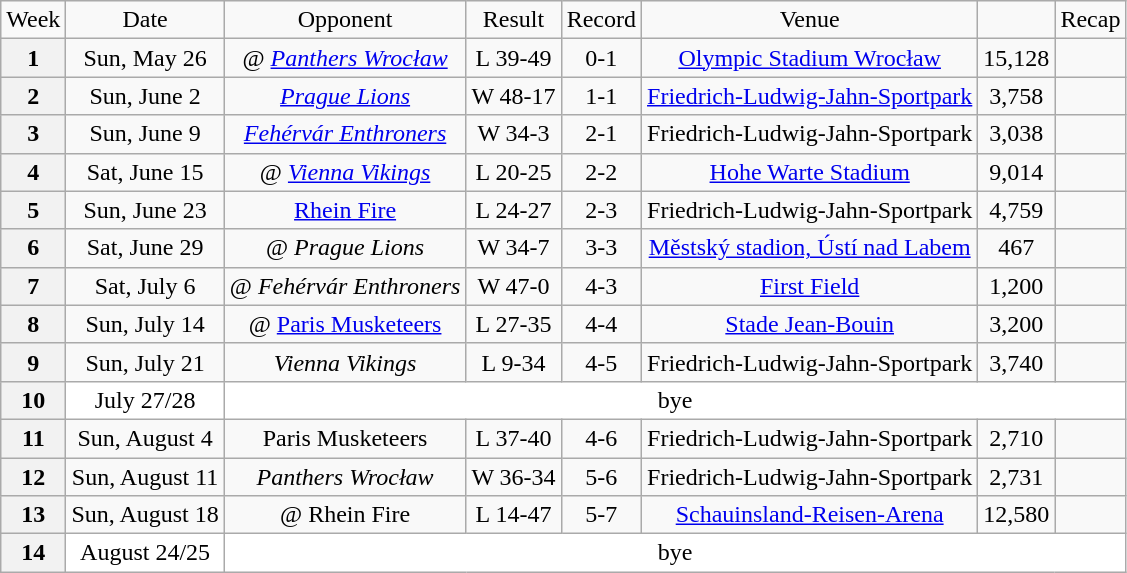<table class="wikitable" style="text-align:center">
<tr>
<td>Week</td>
<td>Date</td>
<td>Opponent</td>
<td>Result</td>
<td>Record</td>
<td>Venue</td>
<td></td>
<td>Recap</td>
</tr>
<tr>
<th>1</th>
<td>Sun, May 26</td>
<td>@ <em><a href='#'>Panthers Wrocław</a></em></td>
<td>L 39-49</td>
<td>0-1</td>
<td><a href='#'>Olympic Stadium Wrocław</a></td>
<td>15,128</td>
<td></td>
</tr>
<tr>
<th>2</th>
<td>Sun, June 2</td>
<td><em><a href='#'>Prague Lions</a></em></td>
<td>W 48-17</td>
<td>1-1</td>
<td><a href='#'>Friedrich-Ludwig-Jahn-Sportpark</a></td>
<td>3,758</td>
<td></td>
</tr>
<tr>
<th>3</th>
<td>Sun, June 9</td>
<td><em><a href='#'>Fehérvár Enthroners</a></em></td>
<td>W 34-3</td>
<td>2-1</td>
<td>Friedrich-Ludwig-Jahn-Sportpark</td>
<td>3,038</td>
<td></td>
</tr>
<tr>
<th>4</th>
<td>Sat, June 15</td>
<td>@ <em><a href='#'>Vienna Vikings</a></em></td>
<td>L 20-25</td>
<td>2-2</td>
<td><a href='#'>Hohe Warte Stadium</a></td>
<td>9,014</td>
<td></td>
</tr>
<tr>
<th>5</th>
<td>Sun, June 23</td>
<td><a href='#'>Rhein Fire</a></td>
<td>L 24-27</td>
<td>2-3</td>
<td>Friedrich-Ludwig-Jahn-Sportpark</td>
<td>4,759</td>
<td></td>
</tr>
<tr>
<th>6</th>
<td>Sat, June 29</td>
<td>@ <em>Prague Lions</em></td>
<td>W 34-7</td>
<td>3-3</td>
<td><a href='#'>Městský stadion, Ústí nad Labem</a></td>
<td>467</td>
<td></td>
</tr>
<tr>
<th>7</th>
<td>Sat, July 6</td>
<td>@ <em>Fehérvár Enthroners</em></td>
<td>W 47-0</td>
<td>4-3</td>
<td><a href='#'>First Field</a></td>
<td>1,200</td>
<td></td>
</tr>
<tr>
<th>8</th>
<td>Sun, July 14</td>
<td>@ <a href='#'>Paris Musketeers</a></td>
<td>L 27-35</td>
<td>4-4</td>
<td><a href='#'>Stade Jean-Bouin</a></td>
<td>3,200</td>
<td></td>
</tr>
<tr>
<th>9</th>
<td>Sun, July 21</td>
<td><em>Vienna Vikings</em></td>
<td>L 9-34</td>
<td>4-5</td>
<td>Friedrich-Ludwig-Jahn-Sportpark</td>
<td>3,740</td>
<td></td>
</tr>
<tr style="background:#fff">
<th>10</th>
<td>July 27/28</td>
<td colspan="7">bye</td>
</tr>
<tr>
<th>11</th>
<td>Sun, August 4</td>
<td>Paris Musketeers</td>
<td>L 37-40</td>
<td>4-6</td>
<td>Friedrich-Ludwig-Jahn-Sportpark</td>
<td>2,710</td>
<td></td>
</tr>
<tr>
<th>12</th>
<td>Sun, August 11</td>
<td><em>Panthers Wrocław</em></td>
<td>W 36-34</td>
<td>5-6</td>
<td>Friedrich-Ludwig-Jahn-Sportpark</td>
<td>2,731</td>
<td></td>
</tr>
<tr>
<th>13</th>
<td>Sun, August 18</td>
<td>@ Rhein Fire</td>
<td>L 14-47</td>
<td>5-7</td>
<td><a href='#'>Schauinsland-Reisen-Arena</a></td>
<td>12,580</td>
<td></td>
</tr>
<tr style="background:#fff">
<th>14</th>
<td>August 24/25</td>
<td colspan="7">bye</td>
</tr>
</table>
